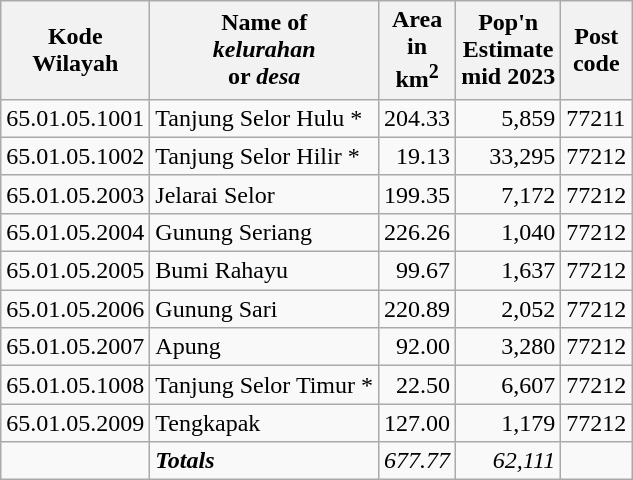<table class="sortable wikitable">
<tr>
<th>Kode <br>Wilayah</th>
<th>Name of<br><em>kelurahan</em><br>or <em>desa</em></th>
<th>Area <br>in <br>km<sup>2</sup></th>
<th>Pop'n<br>Estimate<br>mid 2023</th>
<th>Post<br>code</th>
</tr>
<tr>
<td>65.01.05.1001</td>
<td>Tanjung Selor Hulu *</td>
<td align="right">204.33</td>
<td align="right">5,859</td>
<td>77211</td>
</tr>
<tr>
<td>65.01.05.1002</td>
<td>Tanjung Selor Hilir *</td>
<td align="right">19.13</td>
<td align="right">33,295</td>
<td>77212</td>
</tr>
<tr>
<td>65.01.05.2003</td>
<td>Jelarai Selor</td>
<td align="right">199.35</td>
<td align="right">7,172</td>
<td>77212</td>
</tr>
<tr>
<td>65.01.05.2004</td>
<td>Gunung Seriang</td>
<td align="right">226.26</td>
<td align="right">1,040</td>
<td>77212</td>
</tr>
<tr>
<td>65.01.05.2005</td>
<td>Bumi Rahayu</td>
<td align="right">99.67</td>
<td align="right">1,637</td>
<td>77212</td>
</tr>
<tr>
<td>65.01.05.2006</td>
<td>Gunung Sari</td>
<td align="right">220.89</td>
<td align="right">2,052</td>
<td>77212</td>
</tr>
<tr>
<td>65.01.05.2007</td>
<td>Apung</td>
<td align="right">92.00</td>
<td align="right">3,280</td>
<td>77212</td>
</tr>
<tr>
<td>65.01.05.1008</td>
<td>Tanjung Selor Timur *</td>
<td align="right">22.50</td>
<td align="right">6,607</td>
<td>77212</td>
</tr>
<tr>
<td>65.01.05.2009</td>
<td>Tengkapak</td>
<td align="right">127.00</td>
<td align="right">1,179</td>
<td>77212</td>
</tr>
<tr>
<td></td>
<td><strong><em>Totals</em></strong></td>
<td align="right"><em>677.77</em></td>
<td align="right"><em>62,111</em></td>
<td></td>
</tr>
</table>
